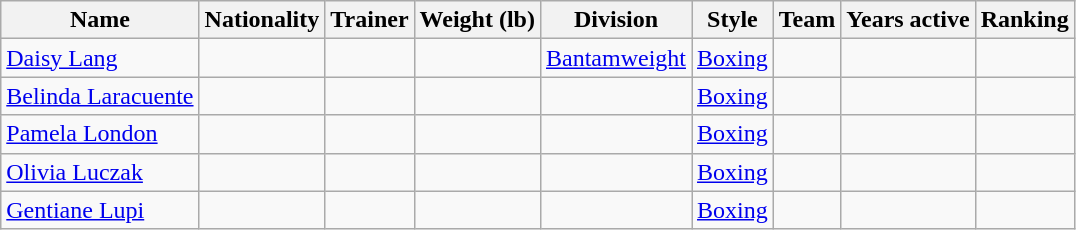<table class="wikitable sortable">
<tr>
<th><strong>Name</strong></th>
<th><strong>Nationality</strong></th>
<th><strong>Trainer</strong></th>
<th><strong>Weight (lb)</strong></th>
<th><strong>Division</strong></th>
<th><strong>Style</strong></th>
<th><strong>Team</strong></th>
<th><strong>Years active</strong></th>
<th><strong>Ranking</strong></th>
</tr>
<tr>
<td><a href='#'>Daisy Lang</a></td>
<td></td>
<td></td>
<td></td>
<td><a href='#'>Bantamweight</a></td>
<td><a href='#'>Boxing</a></td>
<td></td>
<td></td>
<td></td>
</tr>
<tr>
<td><a href='#'>Belinda Laracuente</a></td>
<td></td>
<td></td>
<td></td>
<td></td>
<td><a href='#'>Boxing</a></td>
<td></td>
<td></td>
<td></td>
</tr>
<tr>
<td><a href='#'>Pamela London</a></td>
<td></td>
<td></td>
<td></td>
<td></td>
<td><a href='#'>Boxing</a></td>
<td></td>
<td></td>
<td></td>
</tr>
<tr>
<td><a href='#'>Olivia Luczak</a></td>
<td></td>
<td></td>
<td></td>
<td></td>
<td><a href='#'>Boxing</a></td>
<td></td>
<td></td>
<td></td>
</tr>
<tr>
<td><a href='#'>Gentiane Lupi</a></td>
<td></td>
<td></td>
<td></td>
<td></td>
<td><a href='#'>Boxing</a></td>
<td></td>
<td></td>
<td></td>
</tr>
</table>
